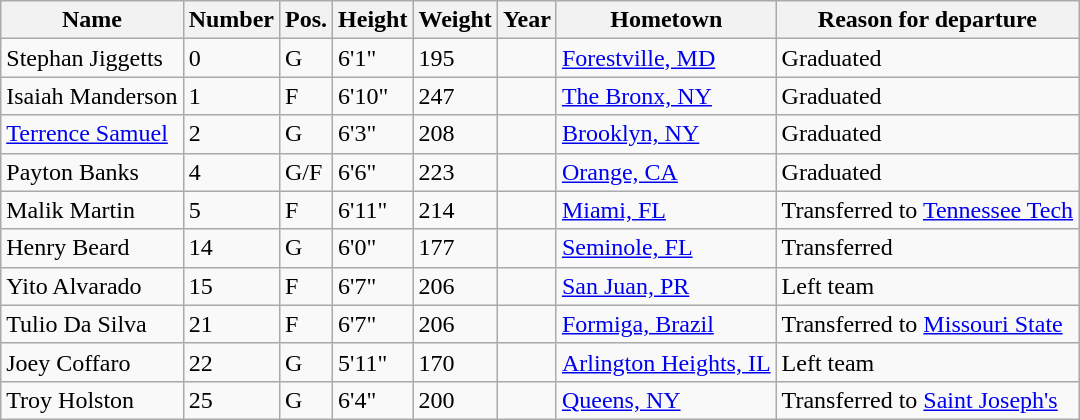<table class="wikitable sortable" border="1">
<tr>
<th>Name</th>
<th>Number</th>
<th>Pos.</th>
<th>Height</th>
<th>Weight</th>
<th>Year</th>
<th>Hometown</th>
<th class="unsortable">Reason for departure</th>
</tr>
<tr>
<td>Stephan Jiggetts</td>
<td>0</td>
<td>G</td>
<td>6'1"</td>
<td>195</td>
<td></td>
<td><a href='#'>Forestville, MD</a></td>
<td>Graduated</td>
</tr>
<tr>
<td>Isaiah Manderson</td>
<td>1</td>
<td>F</td>
<td>6'10"</td>
<td>247</td>
<td></td>
<td><a href='#'>The Bronx, NY</a></td>
<td>Graduated</td>
</tr>
<tr>
<td><a href='#'>Terrence Samuel</a></td>
<td>2</td>
<td>G</td>
<td>6'3"</td>
<td>208</td>
<td></td>
<td><a href='#'>Brooklyn, NY</a></td>
<td>Graduated</td>
</tr>
<tr>
<td>Payton Banks</td>
<td>4</td>
<td>G/F</td>
<td>6'6"</td>
<td>223</td>
<td></td>
<td><a href='#'>Orange, CA</a></td>
<td>Graduated</td>
</tr>
<tr>
<td>Malik Martin</td>
<td>5</td>
<td>F</td>
<td>6'11"</td>
<td>214</td>
<td></td>
<td><a href='#'>Miami, FL</a></td>
<td>Transferred to <a href='#'>Tennessee Tech</a></td>
</tr>
<tr>
<td>Henry Beard</td>
<td>14</td>
<td>G</td>
<td>6'0"</td>
<td>177</td>
<td></td>
<td><a href='#'>Seminole, FL</a></td>
<td>Transferred</td>
</tr>
<tr>
<td>Yito Alvarado</td>
<td>15</td>
<td>F</td>
<td>6'7"</td>
<td>206</td>
<td></td>
<td><a href='#'>San Juan, PR</a></td>
<td>Left team</td>
</tr>
<tr>
<td>Tulio Da Silva</td>
<td>21</td>
<td>F</td>
<td>6'7"</td>
<td>206</td>
<td></td>
<td><a href='#'>Formiga, Brazil</a></td>
<td>Transferred to <a href='#'>Missouri State</a></td>
</tr>
<tr>
<td>Joey Coffaro</td>
<td>22</td>
<td>G</td>
<td>5'11"</td>
<td>170</td>
<td></td>
<td><a href='#'>Arlington Heights, IL</a></td>
<td>Left team</td>
</tr>
<tr>
<td>Troy Holston</td>
<td>25</td>
<td>G</td>
<td>6'4"</td>
<td>200</td>
<td></td>
<td><a href='#'>Queens, NY</a></td>
<td>Transferred to <a href='#'>Saint Joseph's</a></td>
</tr>
</table>
